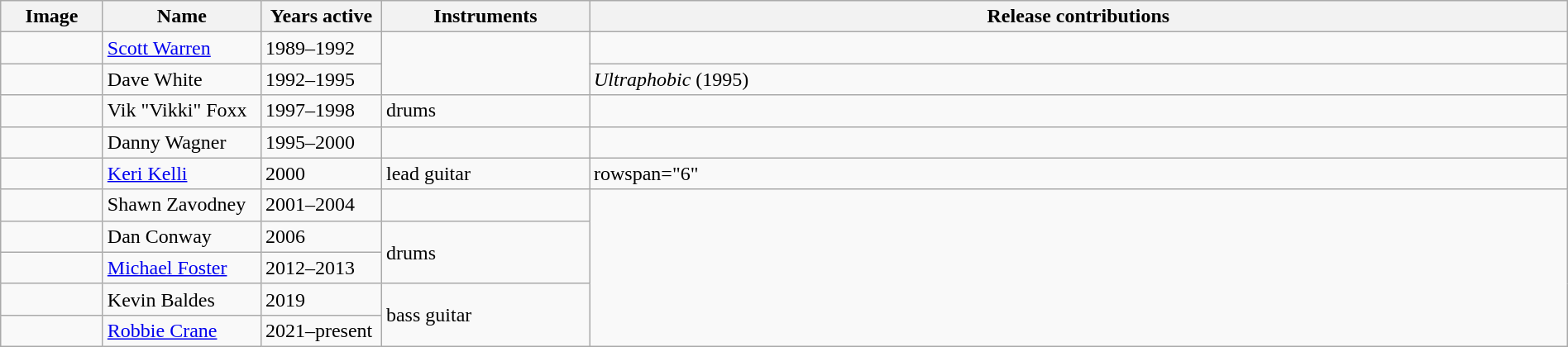<table class="wikitable" border="1" width=100%>
<tr>
<th width="75">Image</th>
<th width="120">Name</th>
<th width="90">Years active</th>
<th width="160">Instruments</th>
<th>Release contributions</th>
</tr>
<tr>
<td></td>
<td><a href='#'>Scott Warren</a></td>
<td>1989–1992</td>
<td rowspan="2"></td>
<td></td>
</tr>
<tr>
<td></td>
<td>Dave White</td>
<td>1992–1995</td>
<td><em>Ultraphobic</em> (1995)</td>
</tr>
<tr>
<td></td>
<td>Vik "Vikki" Foxx</td>
<td>1997–1998</td>
<td>drums</td>
<td></td>
</tr>
<tr>
<td></td>
<td>Danny Wagner</td>
<td>1995–2000</td>
<td></td>
<td></td>
</tr>
<tr>
<td></td>
<td><a href='#'>Keri Kelli</a></td>
<td>2000</td>
<td>lead guitar</td>
<td>rowspan="6" </td>
</tr>
<tr>
<td></td>
<td>Shawn Zavodney</td>
<td>2001–2004</td>
<td></td>
</tr>
<tr>
<td></td>
<td>Dan Conway</td>
<td>2006</td>
<td rowspan="2">drums</td>
</tr>
<tr>
<td></td>
<td><a href='#'>Michael Foster</a></td>
<td>2012–2013</td>
</tr>
<tr>
<td></td>
<td>Kevin Baldes</td>
<td>2019</td>
<td rowspan="2">bass guitar</td>
</tr>
<tr>
<td></td>
<td><a href='#'>Robbie Crane</a></td>
<td>2021–present</td>
</tr>
</table>
